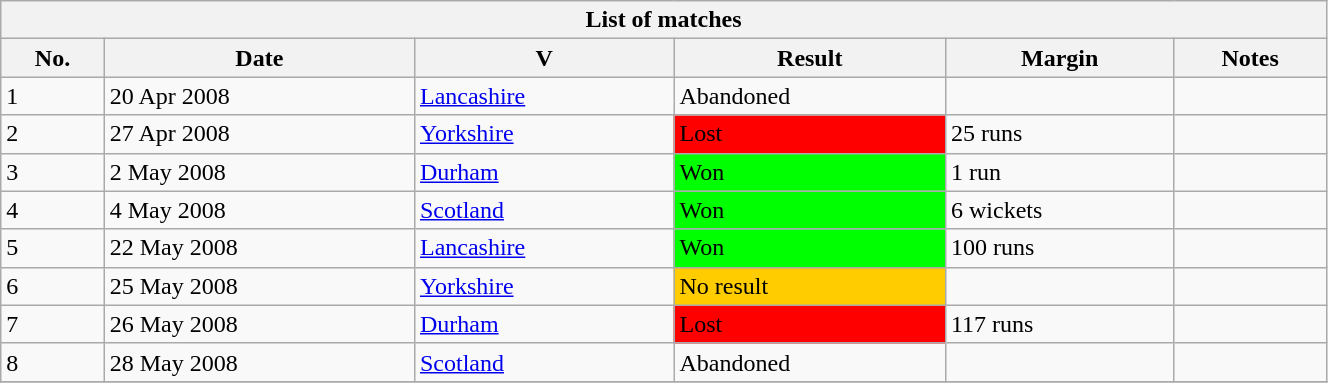<table class="wikitable" width="70%">
<tr>
<th bgcolor="#efefef" colspan=6>List of matches</th>
</tr>
<tr bgcolor="#efefef">
<th>No.</th>
<th>Date</th>
<th>V</th>
<th>Result</th>
<th>Margin</th>
<th>Notes</th>
</tr>
<tr>
<td>1</td>
<td>20 Apr 2008</td>
<td><a href='#'>Lancashire</a> <br> </td>
<td>Abandoned</td>
<td></td>
<td></td>
</tr>
<tr>
<td>2</td>
<td>27 Apr 2008</td>
<td><a href='#'>Yorkshire</a> <br> </td>
<td bgcolor="#FF0000">Lost</td>
<td>25 runs</td>
<td></td>
</tr>
<tr>
<td>3</td>
<td>2 May 2008</td>
<td><a href='#'>Durham</a>  <br> </td>
<td bgcolor="#00FF00">Won</td>
<td>1 run</td>
<td></td>
</tr>
<tr>
<td>4</td>
<td>4 May 2008</td>
<td><a href='#'>Scotland</a> <br> </td>
<td bgcolor="#00FF00">Won</td>
<td>6 wickets</td>
<td></td>
</tr>
<tr>
<td>5</td>
<td>22 May 2008</td>
<td><a href='#'>Lancashire</a> <br> </td>
<td bgcolor="#00FF00">Won</td>
<td>100 runs</td>
<td></td>
</tr>
<tr>
<td>6</td>
<td>25 May 2008</td>
<td><a href='#'>Yorkshire</a><br> </td>
<td bgcolor="#FFCC00">No result</td>
<td></td>
<td></td>
</tr>
<tr>
<td>7</td>
<td>26 May 2008</td>
<td><a href='#'>Durham</a>  <br> </td>
<td bgcolor="#FF0000">Lost</td>
<td>117 runs</td>
<td></td>
</tr>
<tr>
<td>8</td>
<td>28 May 2008</td>
<td><a href='#'>Scotland</a> <br> </td>
<td>Abandoned</td>
<td></td>
<td></td>
</tr>
<tr>
</tr>
</table>
